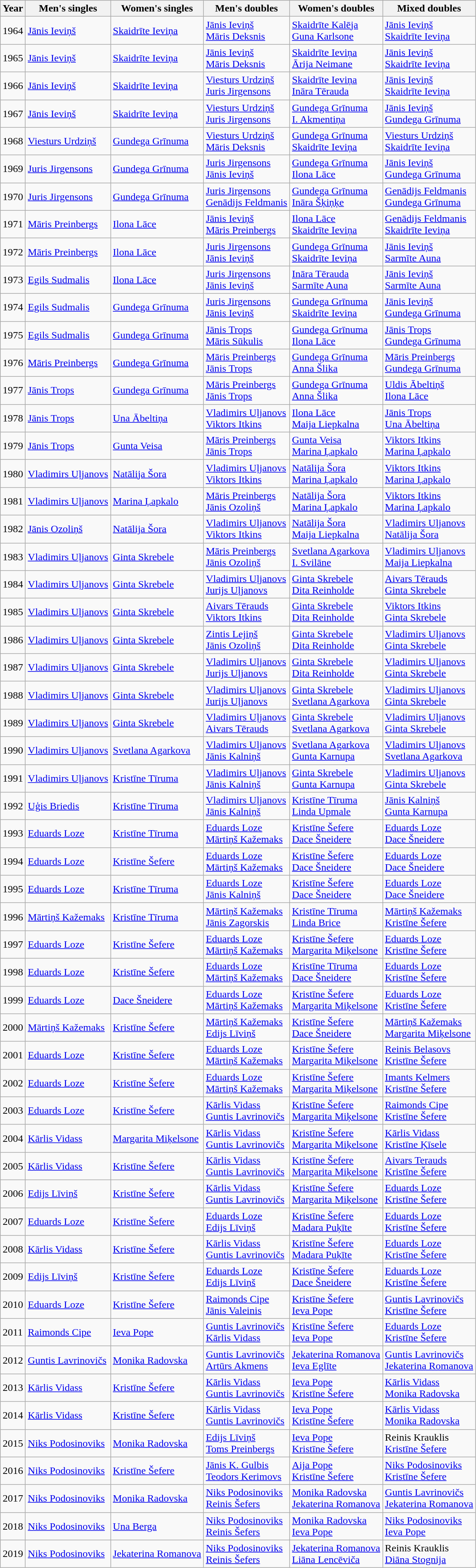<table class=wikitable style="font-size:100%;">
<tr>
<th>Year</th>
<th>Men's singles</th>
<th>Women's singles</th>
<th>Men's doubles</th>
<th>Women's doubles</th>
<th>Mixed doubles</th>
</tr>
<tr>
<td>1964</td>
<td><a href='#'>Jānis Ieviņš</a></td>
<td><a href='#'>Skaidrīte Ieviņa</a></td>
<td><a href='#'>Jānis Ieviņš</a><br><a href='#'>Māris Deksnis</a></td>
<td><a href='#'>Skaidrīte Kalēja</a><br><a href='#'>Guna Karlsone</a></td>
<td><a href='#'>Jānis Ieviņš</a><br><a href='#'>Skaidrīte Ieviņa</a></td>
</tr>
<tr>
<td>1965</td>
<td><a href='#'>Jānis Ieviņš</a></td>
<td><a href='#'>Skaidrīte Ieviņa</a></td>
<td><a href='#'>Jānis Ieviņš</a><br><a href='#'>Māris Deksnis</a></td>
<td><a href='#'>Skaidrīte Ieviņa</a><br><a href='#'>Ārija Neimane</a></td>
<td><a href='#'>Jānis Ieviņš</a><br><a href='#'>Skaidrīte Ieviņa</a></td>
</tr>
<tr>
<td>1966</td>
<td><a href='#'>Jānis Ieviņš</a></td>
<td><a href='#'>Skaidrīte Ieviņa</a></td>
<td><a href='#'>Viesturs Urdziņš</a><br><a href='#'>Juris Jirgensons</a></td>
<td><a href='#'>Skaidrīte Ieviņa</a><br><a href='#'>Ināra Tērauda</a></td>
<td><a href='#'>Jānis Ieviņš</a><br><a href='#'>Skaidrīte Ieviņa</a></td>
</tr>
<tr>
<td>1967</td>
<td><a href='#'>Jānis Ieviņš</a></td>
<td><a href='#'>Skaidrīte Ieviņa</a></td>
<td><a href='#'>Viesturs Urdziņš</a><br><a href='#'>Juris Jirgensons</a></td>
<td><a href='#'>Gundega Grīnuma</a><br><a href='#'>I. Akmentiņa</a></td>
<td><a href='#'>Jānis Ieviņš</a><br><a href='#'>Gundega Grīnuma</a></td>
</tr>
<tr>
<td>1968</td>
<td><a href='#'>Viesturs Urdziņš</a></td>
<td><a href='#'>Gundega Grīnuma</a></td>
<td><a href='#'>Viesturs Urdziņš</a><br><a href='#'>Māris Deksnis</a></td>
<td><a href='#'>Gundega Grīnuma</a><br><a href='#'>Skaidrīte Ieviņa</a></td>
<td><a href='#'>Viesturs Urdziņš</a><br><a href='#'>Skaidrīte Ieviņa</a></td>
</tr>
<tr>
<td>1969</td>
<td><a href='#'>Juris Jirgensons</a></td>
<td><a href='#'>Gundega Grīnuma</a></td>
<td><a href='#'>Juris Jirgensons</a><br><a href='#'>Jānis Ieviņš</a></td>
<td><a href='#'>Gundega Grīnuma</a><br><a href='#'>Ilona Lāce</a></td>
<td><a href='#'>Jānis Ieviņš</a><br><a href='#'>Gundega Grīnuma</a></td>
</tr>
<tr>
<td>1970</td>
<td><a href='#'>Juris Jirgensons</a></td>
<td><a href='#'>Gundega Grīnuma</a></td>
<td><a href='#'>Juris Jirgensons</a><br><a href='#'>Genādijs Feldmanis</a></td>
<td><a href='#'>Gundega Grīnuma</a><br><a href='#'>Ināra Šķiņķe</a></td>
<td><a href='#'>Genādijs Feldmanis</a><br><a href='#'>Gundega Grīnuma</a></td>
</tr>
<tr>
<td>1971</td>
<td><a href='#'>Māris Preinbergs</a></td>
<td><a href='#'>Ilona Lāce</a></td>
<td><a href='#'>Jānis Ieviņš</a><br><a href='#'>Māris Preinbergs</a></td>
<td><a href='#'>Ilona Lāce</a><br><a href='#'>Skaidrīte Ieviņa</a></td>
<td><a href='#'>Genādijs Feldmanis</a><br><a href='#'>Skaidrīte Ieviņa</a></td>
</tr>
<tr>
<td>1972</td>
<td><a href='#'>Māris Preinbergs</a></td>
<td><a href='#'>Ilona Lāce</a></td>
<td><a href='#'>Juris Jirgensons</a><br><a href='#'>Jānis Ieviņš</a></td>
<td><a href='#'>Gundega Grīnuma</a><br><a href='#'>Skaidrīte Ieviņa</a></td>
<td><a href='#'>Jānis Ieviņš</a><br><a href='#'>Sarmīte Auna</a></td>
</tr>
<tr>
<td>1973</td>
<td><a href='#'>Egils Sudmalis</a></td>
<td><a href='#'>Ilona Lāce</a></td>
<td><a href='#'>Juris Jirgensons</a><br><a href='#'>Jānis Ieviņš</a></td>
<td><a href='#'>Ināra Tērauda</a><br><a href='#'>Sarmīte Auna</a></td>
<td><a href='#'>Jānis Ieviņš</a><br><a href='#'>Sarmīte Auna</a></td>
</tr>
<tr>
<td>1974</td>
<td><a href='#'>Egils Sudmalis</a></td>
<td><a href='#'>Gundega Grīnuma</a></td>
<td><a href='#'>Juris Jirgensons</a><br><a href='#'>Jānis Ieviņš</a></td>
<td><a href='#'>Gundega Grīnuma</a><br><a href='#'>Skaidrīte Ieviņa</a></td>
<td><a href='#'>Jānis Ieviņš</a><br><a href='#'>Gundega Grīnuma</a></td>
</tr>
<tr>
<td>1975</td>
<td><a href='#'>Egils Sudmalis</a></td>
<td><a href='#'>Gundega Grīnuma</a></td>
<td><a href='#'>Jānis Trops</a><br><a href='#'>Māris Sūkulis</a></td>
<td><a href='#'>Gundega Grīnuma</a><br><a href='#'>Ilona Lāce</a></td>
<td><a href='#'>Jānis Trops</a><br><a href='#'>Gundega Grīnuma</a></td>
</tr>
<tr>
<td>1976</td>
<td><a href='#'>Māris Preinbergs</a></td>
<td><a href='#'>Gundega Grīnuma</a></td>
<td><a href='#'>Māris Preinbergs</a><br><a href='#'>Jānis Trops</a></td>
<td><a href='#'>Gundega Grīnuma</a><br><a href='#'>Anna Šlika</a></td>
<td><a href='#'>Māris Preinbergs</a><br><a href='#'>Gundega Grīnuma</a></td>
</tr>
<tr>
<td>1977</td>
<td><a href='#'>Jānis Trops</a></td>
<td><a href='#'>Gundega Grīnuma</a></td>
<td><a href='#'>Māris Preinbergs</a><br><a href='#'>Jānis Trops</a></td>
<td><a href='#'>Gundega Grīnuma</a><br><a href='#'>Anna Šlika</a></td>
<td><a href='#'>Uldis Ābeltiņš</a><br><a href='#'>Ilona Lāce</a></td>
</tr>
<tr>
<td>1978</td>
<td><a href='#'>Jānis Trops</a></td>
<td><a href='#'>Una Ābeltiņa</a></td>
<td><a href='#'>Vladimirs Uļjanovs</a><br><a href='#'>Viktors Itkins</a></td>
<td><a href='#'>Ilona Lāce</a><br><a href='#'>Maija Liepkalna</a></td>
<td><a href='#'>Jānis Trops</a><br><a href='#'>Una Ābeltiņa</a></td>
</tr>
<tr>
<td>1979</td>
<td><a href='#'>Jānis Trops</a></td>
<td><a href='#'>Gunta Veisa</a></td>
<td><a href='#'>Māris Preinbergs</a><br><a href='#'>Jānis Trops</a></td>
<td><a href='#'>Gunta Veisa</a><br><a href='#'>Marina Ļapkalo</a></td>
<td><a href='#'>Viktors Itkins</a><br><a href='#'>Marina Ļapkalo</a></td>
</tr>
<tr>
<td>1980</td>
<td><a href='#'>Vladimirs Uļjanovs</a></td>
<td><a href='#'>Natālija Šora</a></td>
<td><a href='#'>Vladimirs Uļjanovs</a><br><a href='#'>Viktors Itkins</a></td>
<td><a href='#'>Natālija Šora</a><br><a href='#'>Marina Ļapkalo</a></td>
<td><a href='#'>Viktors Itkins</a><br><a href='#'>Marina Ļapkalo</a></td>
</tr>
<tr>
<td>1981</td>
<td><a href='#'>Vladimirs Uļjanovs</a></td>
<td><a href='#'>Marina Ļapkalo</a></td>
<td><a href='#'>Māris Preinbergs</a><br><a href='#'>Jānis Ozoliņš</a></td>
<td><a href='#'>Natālija Šora</a><br><a href='#'>Marina Ļapkalo</a></td>
<td><a href='#'>Viktors Itkins</a><br><a href='#'>Marina Ļapkalo</a></td>
</tr>
<tr>
<td>1982</td>
<td><a href='#'>Jānis Ozoliņš</a></td>
<td><a href='#'>Natālija Šora</a></td>
<td><a href='#'>Vladimirs Uļjanovs</a><br><a href='#'>Viktors Itkins</a></td>
<td><a href='#'>Natālija Šora</a><br><a href='#'>Maija Liepkalna</a></td>
<td><a href='#'>Vladimirs Uļjanovs</a><br><a href='#'>Natālija Šora</a></td>
</tr>
<tr>
<td>1983</td>
<td><a href='#'>Vladimirs Uļjanovs</a></td>
<td><a href='#'>Ginta Skrebele</a></td>
<td><a href='#'>Māris Preinbergs</a><br><a href='#'>Jānis Ozoliņš</a></td>
<td><a href='#'>Svetlana Agarkova</a><br><a href='#'>I. Svilāne</a></td>
<td><a href='#'>Vladimirs Uļjanovs</a><br><a href='#'>Maija Liepkalna</a></td>
</tr>
<tr>
<td>1984</td>
<td><a href='#'>Vladimirs Uļjanovs</a></td>
<td><a href='#'>Ginta Skrebele</a></td>
<td><a href='#'>Vladimirs Uļjanovs</a><br><a href='#'>Jurijs Uļjanovs</a></td>
<td><a href='#'>Ginta Skrebele</a><br><a href='#'>Dita Reinholde</a></td>
<td><a href='#'>Aivars Tērauds</a><br><a href='#'>Ginta Skrebele</a></td>
</tr>
<tr>
<td>1985</td>
<td><a href='#'>Vladimirs Uļjanovs</a></td>
<td><a href='#'>Ginta Skrebele</a></td>
<td><a href='#'>Aivars Tērauds</a><br><a href='#'>Viktors Itkins</a></td>
<td><a href='#'>Ginta Skrebele</a><br><a href='#'>Dita Reinholde</a></td>
<td><a href='#'>Viktors Itkins</a><br><a href='#'>Ginta Skrebele</a></td>
</tr>
<tr>
<td>1986</td>
<td><a href='#'>Vladimirs Uļjanovs</a></td>
<td><a href='#'>Ginta Skrebele</a></td>
<td><a href='#'>Zintis Lejiņš</a><br><a href='#'>Jānis Ozoliņš</a></td>
<td><a href='#'>Ginta Skrebele</a><br><a href='#'>Dita Reinholde</a></td>
<td><a href='#'>Vladimirs Uļjanovs</a><br><a href='#'>Ginta Skrebele</a></td>
</tr>
<tr>
<td>1987</td>
<td><a href='#'>Vladimirs Uļjanovs</a></td>
<td><a href='#'>Ginta Skrebele</a></td>
<td><a href='#'>Vladimirs Uļjanovs</a><br><a href='#'>Jurijs Uļjanovs</a></td>
<td><a href='#'>Ginta Skrebele</a><br><a href='#'>Dita Reinholde</a></td>
<td><a href='#'>Vladimirs Uļjanovs</a><br><a href='#'>Ginta Skrebele</a></td>
</tr>
<tr>
<td>1988</td>
<td><a href='#'>Vladimirs Uļjanovs</a></td>
<td><a href='#'>Ginta Skrebele</a></td>
<td><a href='#'>Vladimirs Uļjanovs</a><br><a href='#'>Jurijs Uļjanovs</a></td>
<td><a href='#'>Ginta Skrebele</a><br><a href='#'>Svetlana Agarkova</a></td>
<td><a href='#'>Vladimirs Uļjanovs</a><br><a href='#'>Ginta Skrebele</a></td>
</tr>
<tr>
<td>1989</td>
<td><a href='#'>Vladimirs Uļjanovs</a></td>
<td><a href='#'>Ginta Skrebele</a></td>
<td><a href='#'>Vladimirs Uļjanovs</a><br><a href='#'>Aivars Tērauds</a></td>
<td><a href='#'>Ginta Skrebele</a><br><a href='#'>Svetlana Agarkova</a></td>
<td><a href='#'>Vladimirs Uļjanovs</a><br><a href='#'>Ginta Skrebele</a></td>
</tr>
<tr>
<td>1990</td>
<td><a href='#'>Vladimirs Uļjanovs</a></td>
<td><a href='#'>Svetlana Agarkova</a></td>
<td><a href='#'>Vladimirs Uļjanovs</a><br><a href='#'>Jānis Kalniņš</a></td>
<td><a href='#'>Svetlana Agarkova</a><br><a href='#'>Gunta Karnupa</a></td>
<td><a href='#'>Vladimirs Uļjanovs</a><br><a href='#'>Svetlana Agarkova</a></td>
</tr>
<tr>
<td>1991</td>
<td><a href='#'>Vladimirs Uļjanovs</a></td>
<td><a href='#'>Kristīne Tīruma</a></td>
<td><a href='#'>Vladimirs Uļjanovs</a><br><a href='#'>Jānis Kalniņš</a></td>
<td><a href='#'>Ginta Skrebele</a><br><a href='#'>Gunta Karnupa</a></td>
<td><a href='#'>Vladimirs Uļjanovs</a><br><a href='#'>Ginta Skrebele</a></td>
</tr>
<tr>
<td>1992</td>
<td><a href='#'>Uģis Briedis</a></td>
<td><a href='#'>Kristīne Tīruma</a></td>
<td><a href='#'>Vladimirs Uļjanovs</a><br><a href='#'>Jānis Kalniņš</a></td>
<td><a href='#'>Kristīne Tīruma</a><br><a href='#'>Linda Upmale</a></td>
<td><a href='#'>Jānis Kalniņš</a><br><a href='#'>Gunta Karnupa</a></td>
</tr>
<tr>
<td>1993</td>
<td><a href='#'>Eduards Loze</a></td>
<td><a href='#'>Kristīne Tīruma</a></td>
<td><a href='#'>Eduards Loze</a><br><a href='#'>Mārtiņš Kažemaks</a></td>
<td><a href='#'>Kristīne Šefere</a><br><a href='#'>Dace Šneidere</a></td>
<td><a href='#'>Eduards Loze</a><br><a href='#'>Dace Šneidere</a></td>
</tr>
<tr>
<td>1994</td>
<td><a href='#'>Eduards Loze</a></td>
<td><a href='#'>Kristīne Šefere</a></td>
<td><a href='#'>Eduards Loze</a><br><a href='#'>Mārtiņš Kažemaks</a></td>
<td><a href='#'>Kristīne Šefere</a><br><a href='#'>Dace Šneidere</a></td>
<td><a href='#'>Eduards Loze</a><br><a href='#'>Dace Šneidere</a></td>
</tr>
<tr>
<td>1995</td>
<td><a href='#'>Eduards Loze</a></td>
<td><a href='#'>Kristīne Tīruma</a></td>
<td><a href='#'>Eduards Loze</a><br><a href='#'>Jānis Kalniņš</a></td>
<td><a href='#'>Kristīne Šefere</a><br><a href='#'>Dace Šneidere</a></td>
<td><a href='#'>Eduards Loze</a><br><a href='#'>Dace Šneidere</a></td>
</tr>
<tr>
<td>1996</td>
<td><a href='#'>Mārtiņš Kažemaks</a></td>
<td><a href='#'>Kristīne Tīruma</a></td>
<td><a href='#'>Mārtiņš Kažemaks</a><br><a href='#'>Jānis Zagorskis</a></td>
<td><a href='#'>Kristīne Tīruma</a><br><a href='#'>Linda Brice</a></td>
<td><a href='#'>Mārtiņš Kažemaks</a><br><a href='#'>Kristīne Šefere</a></td>
</tr>
<tr>
<td>1997</td>
<td><a href='#'>Eduards Loze</a></td>
<td><a href='#'>Kristīne Šefere</a></td>
<td><a href='#'>Eduards Loze</a><br><a href='#'>Mārtiņš Kažemaks</a></td>
<td><a href='#'>Kristīne Šefere</a><br><a href='#'>Margarita Miķelsone</a></td>
<td><a href='#'>Eduards Loze</a><br><a href='#'>Kristīne Šefere</a></td>
</tr>
<tr>
<td>1998</td>
<td><a href='#'>Eduards Loze</a></td>
<td><a href='#'>Kristīne Šefere</a></td>
<td><a href='#'>Eduards Loze</a><br><a href='#'>Mārtiņš Kažemaks</a></td>
<td><a href='#'>Kristīne Tīruma</a><br><a href='#'>Dace Šneidere</a></td>
<td><a href='#'>Eduards Loze</a><br><a href='#'>Kristīne Šefere</a></td>
</tr>
<tr>
<td>1999</td>
<td><a href='#'>Eduards Loze</a></td>
<td><a href='#'>Dace Šneidere</a></td>
<td><a href='#'>Eduards Loze</a><br><a href='#'>Mārtiņš Kažemaks</a></td>
<td><a href='#'>Kristīne Šefere</a><br><a href='#'>Margarita Miķelsone</a></td>
<td><a href='#'>Eduards Loze</a><br><a href='#'>Kristīne Šefere</a></td>
</tr>
<tr>
<td>2000</td>
<td><a href='#'>Mārtiņš Kažemaks</a></td>
<td><a href='#'>Kristīne Šefere</a></td>
<td><a href='#'>Mārtiņš Kažemaks</a><br><a href='#'>Edijs Līviņš</a></td>
<td><a href='#'>Kristīne Šefere</a><br><a href='#'>Dace Šneidere</a></td>
<td><a href='#'>Mārtiņš Kažemaks</a><br><a href='#'>Margarita Miķelsone</a></td>
</tr>
<tr>
<td>2001</td>
<td><a href='#'>Eduards Loze</a></td>
<td><a href='#'>Kristīne Šefere</a></td>
<td><a href='#'>Eduards Loze</a><br><a href='#'>Mārtiņš Kažemaks</a></td>
<td><a href='#'>Kristīne Šefere</a><br><a href='#'>Margarita Miķelsone</a></td>
<td><a href='#'>Reinis Belasovs</a><br><a href='#'>Kristīne Šefere</a></td>
</tr>
<tr>
<td>2002</td>
<td><a href='#'>Eduards Loze</a></td>
<td><a href='#'>Kristīne Šefere</a></td>
<td><a href='#'>Eduards Loze</a><br><a href='#'>Mārtiņš Kažemaks</a></td>
<td><a href='#'>Kristīne Šefere</a><br><a href='#'>Margarita Miķelsone</a></td>
<td><a href='#'>Imants Kelmers</a><br><a href='#'>Kristīne Šefere</a></td>
</tr>
<tr>
<td>2003</td>
<td><a href='#'>Eduards Loze</a></td>
<td><a href='#'>Kristīne Šefere</a></td>
<td><a href='#'>Kārlis Vidass</a><br><a href='#'>Guntis Lavrinovičs</a></td>
<td><a href='#'>Kristīne Šefere</a><br><a href='#'>Margarita Miķelsone</a></td>
<td><a href='#'>Raimonds Cipe</a><br><a href='#'>Kristīne Šefere</a></td>
</tr>
<tr>
<td>2004</td>
<td><a href='#'>Kārlis Vidass</a></td>
<td><a href='#'>Margarita Miķelsone</a></td>
<td><a href='#'>Kārlis Vidass</a><br><a href='#'>Guntis Lavrinovičs</a></td>
<td><a href='#'>Kristīne Šefere</a><br><a href='#'>Margarita Miķelsone</a></td>
<td><a href='#'>Kārlis Vidass</a><br><a href='#'>Kristīne Ķīsele</a></td>
</tr>
<tr>
<td>2005</td>
<td><a href='#'>Kārlis Vidass</a></td>
<td><a href='#'>Kristīne Šefere</a></td>
<td><a href='#'>Kārlis Vidass</a><br><a href='#'>Guntis Lavrinovičs</a></td>
<td><a href='#'>Kristīne Šefere</a><br><a href='#'>Margarita Miķelsone</a></td>
<td><a href='#'>Aivars Terauds</a><br><a href='#'>Kristīne Šefere</a></td>
</tr>
<tr>
<td>2006</td>
<td><a href='#'>Edijs Līviņš</a></td>
<td><a href='#'>Kristīne Šefere</a></td>
<td><a href='#'>Kārlis Vidass</a><br><a href='#'>Guntis Lavrinovičs</a></td>
<td><a href='#'>Kristīne Šefere</a><br><a href='#'>Margarita Miķelsone</a></td>
<td><a href='#'>Eduards Loze</a><br><a href='#'>Kristīne Šefere</a></td>
</tr>
<tr>
<td>2007</td>
<td><a href='#'>Eduards Loze</a></td>
<td><a href='#'>Kristīne Šefere</a></td>
<td><a href='#'>Eduards Loze</a><br><a href='#'>Edijs Līviņš</a></td>
<td><a href='#'>Kristīne Šefere</a><br><a href='#'>Madara Puķīte</a></td>
<td><a href='#'>Eduards Loze</a><br><a href='#'>Kristīne Šefere</a></td>
</tr>
<tr>
<td>2008</td>
<td><a href='#'>Kārlis Vidass</a></td>
<td><a href='#'>Kristīne Šefere</a></td>
<td><a href='#'>Kārlis Vidass</a><br><a href='#'>Guntis Lavrinovičs</a></td>
<td><a href='#'>Kristīne Šefere</a><br><a href='#'>Madara Puķīte</a></td>
<td><a href='#'>Eduards Loze</a><br><a href='#'>Kristīne Šefere</a></td>
</tr>
<tr>
<td>2009</td>
<td><a href='#'>Edijs Līviņš</a></td>
<td><a href='#'>Kristīne Šefere</a></td>
<td><a href='#'>Eduards Loze</a><br><a href='#'>Edijs Līviņš</a></td>
<td><a href='#'>Kristīne Šefere</a><br><a href='#'>Dace Šneidere</a></td>
<td><a href='#'>Eduards Loze</a><br><a href='#'>Kristīne Šefere</a></td>
</tr>
<tr>
<td>2010</td>
<td><a href='#'>Eduards Loze</a></td>
<td><a href='#'>Kristīne Šefere</a></td>
<td><a href='#'>Raimonds Cipe</a><br><a href='#'>Jānis Valeinis</a></td>
<td><a href='#'>Kristīne Šefere</a><br><a href='#'>Ieva Pope</a></td>
<td><a href='#'>Guntis Lavrinovičs</a><br><a href='#'>Kristīne Šefere</a></td>
</tr>
<tr>
<td>2011</td>
<td><a href='#'>Raimonds Cipe</a></td>
<td><a href='#'>Ieva Pope</a></td>
<td><a href='#'>Guntis Lavrinovičs</a><br><a href='#'>Kārlis Vidass</a></td>
<td><a href='#'>Kristīne Šefere</a><br><a href='#'>Ieva Pope</a></td>
<td><a href='#'>Eduards Loze</a><br><a href='#'>Kristīne Šefere</a></td>
</tr>
<tr>
<td>2012</td>
<td><a href='#'>Guntis Lavrinovičs</a></td>
<td><a href='#'>Monika Radovska</a></td>
<td><a href='#'>Guntis Lavrinovičs</a><br><a href='#'>Artūrs Akmens</a></td>
<td><a href='#'>Jekaterina Romanova</a><br><a href='#'>Ieva Eglīte</a></td>
<td><a href='#'>Guntis Lavrinovičs</a><br><a href='#'>Jekaterina Romanova</a></td>
</tr>
<tr>
<td>2013</td>
<td><a href='#'>Kārlis Vidass</a></td>
<td><a href='#'>Kristīne Šefere</a></td>
<td><a href='#'>Kārlis Vidass</a><br> <a href='#'>Guntis Lavrinovičs</a></td>
<td><a href='#'>Ieva Pope</a><br> <a href='#'>Kristīne Šefere</a></td>
<td><a href='#'>Kārlis Vidass</a><br> <a href='#'>Monika Radovska</a></td>
</tr>
<tr>
<td>2014</td>
<td><a href='#'>Kārlis Vidass</a></td>
<td><a href='#'>Kristīne Šefere</a></td>
<td><a href='#'>Kārlis Vidass</a><br> <a href='#'>Guntis Lavrinovičs</a></td>
<td><a href='#'>Ieva Pope</a><br> <a href='#'>Kristīne Šefere</a></td>
<td><a href='#'>Kārlis Vidass</a><br> <a href='#'>Monika Radovska</a></td>
</tr>
<tr>
<td>2015</td>
<td><a href='#'>Niks Podosinoviks</a></td>
<td><a href='#'>Monika Radovska</a></td>
<td><a href='#'>Edijs Līviņš</a><br><a href='#'>Toms Preinbergs</a></td>
<td><a href='#'>Ieva Pope</a><br><a href='#'>Kristīne Šefere</a></td>
<td>Reinis Krauklis<br><a href='#'>Kristīne Šefere</a></td>
</tr>
<tr>
<td>2016</td>
<td><a href='#'>Niks Podosinoviks</a></td>
<td><a href='#'>Kristīne Šefere</a></td>
<td><a href='#'>Jānis K. Gulbis</a><br><a href='#'>Teodors Kerimovs</a></td>
<td><a href='#'>Aija Pope</a><br><a href='#'>Kristīne Šefere</a></td>
<td><a href='#'>Niks Podosinoviks</a><br><a href='#'>Kristīne Šefere</a></td>
</tr>
<tr>
<td>2017</td>
<td><a href='#'>Niks Podosinoviks</a></td>
<td><a href='#'>Monika Radovska</a></td>
<td><a href='#'>Niks Podosinoviks</a><br><a href='#'>Reinis Šefers</a></td>
<td><a href='#'>Monika Radovska</a><br><a href='#'>Jekaterina Romanova</a></td>
<td><a href='#'>Guntis Lavrinovičs</a><br><a href='#'>Jekaterina Romanova</a></td>
</tr>
<tr>
<td>2018</td>
<td><a href='#'>Niks Podosinoviks</a></td>
<td><a href='#'>Una Berga</a></td>
<td><a href='#'>Niks Podosinoviks</a><br><a href='#'>Reinis Šefers</a></td>
<td><a href='#'>Monika Radovska</a><br><a href='#'>Ieva Pope</a></td>
<td><a href='#'>Niks Podosinoviks</a><br><a href='#'>Ieva Pope</a></td>
</tr>
<tr>
<td>2019</td>
<td><a href='#'>Niks Podosinoviks</a></td>
<td><a href='#'>Jekaterina Romanova</a></td>
<td><a href='#'>Niks Podosinoviks</a><br><a href='#'>Reinis Šefers</a></td>
<td><a href='#'>Jekaterina Romanova</a><br><a href='#'>Liāna Lencēviča</a></td>
<td>Reinis Krauklis<br><a href='#'>Diāna Stognija</a></td>
</tr>
</table>
